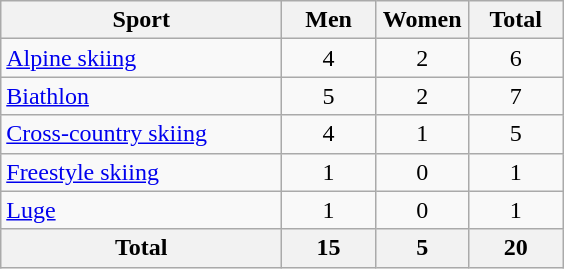<table class="wikitable sortable" style="text-align:center;">
<tr>
<th width=180>Sport</th>
<th width=55>Men</th>
<th width=55>Women</th>
<th width=55>Total</th>
</tr>
<tr>
<td align=left><a href='#'>Alpine skiing</a></td>
<td>4</td>
<td>2</td>
<td>6</td>
</tr>
<tr>
<td align=left><a href='#'>Biathlon</a></td>
<td>5</td>
<td>2</td>
<td>7</td>
</tr>
<tr>
<td align=left><a href='#'>Cross-country skiing</a></td>
<td>4</td>
<td>1</td>
<td>5</td>
</tr>
<tr>
<td align=left><a href='#'>Freestyle skiing</a></td>
<td>1</td>
<td>0</td>
<td>1</td>
</tr>
<tr>
<td align=left><a href='#'>Luge</a></td>
<td>1</td>
<td>0</td>
<td>1</td>
</tr>
<tr>
<th>Total</th>
<th>15</th>
<th>5</th>
<th>20</th>
</tr>
</table>
